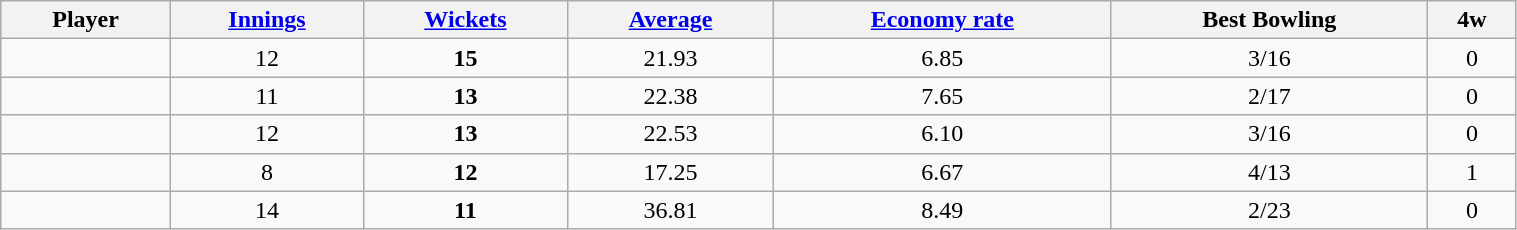<table class="wikitable sortable" align="center" style="text-align: center; font-size: 100%; width:80%">
<tr>
<th>Player</th>
<th><a href='#'>Innings</a></th>
<th><a href='#'>Wickets</a></th>
<th><a href='#'>Average</a></th>
<th><a href='#'>Economy rate</a></th>
<th>Best Bowling</th>
<th>4w</th>
</tr>
<tr>
<td></td>
<td>12</td>
<td><strong>15</strong></td>
<td>21.93</td>
<td>6.85</td>
<td>3/16</td>
<td>0</td>
</tr>
<tr>
<td></td>
<td>11</td>
<td><strong>13</strong></td>
<td>22.38</td>
<td>7.65</td>
<td>2/17</td>
<td>0</td>
</tr>
<tr>
<td></td>
<td>12</td>
<td><strong>13</strong></td>
<td>22.53</td>
<td>6.10</td>
<td>3/16</td>
<td>0</td>
</tr>
<tr>
<td></td>
<td>8</td>
<td><strong>12</strong></td>
<td>17.25</td>
<td>6.67</td>
<td>4/13</td>
<td>1</td>
</tr>
<tr>
<td></td>
<td>14</td>
<td><strong>11</strong></td>
<td>36.81</td>
<td>8.49</td>
<td>2/23</td>
<td>0</td>
</tr>
</table>
